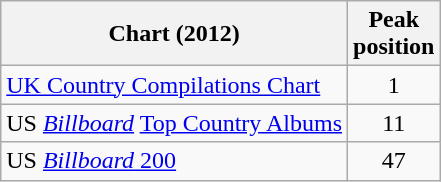<table class="wikitable sortable">
<tr>
<th>Chart (2012)</th>
<th>Peak<br>position</th>
</tr>
<tr>
<td><a href='#'>UK Country Compilations Chart</a></td>
<td style="text-align:center;">1</td>
</tr>
<tr>
<td>US <em><a href='#'>Billboard</a></em> <a href='#'>Top Country Albums</a></td>
<td align="center">11</td>
</tr>
<tr>
<td>US <a href='#'><em>Billboard</em> 200</a></td>
<td align="center">47</td>
</tr>
</table>
